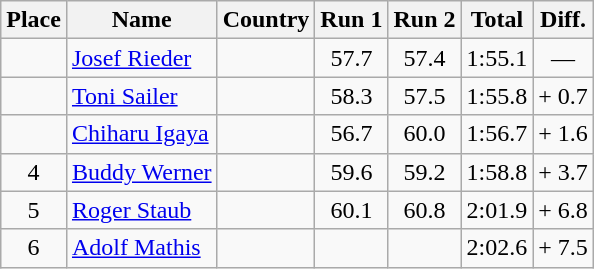<table class="wikitable" style="text-align:center">
<tr>
<th>Place</th>
<th>Name</th>
<th>Country</th>
<th>Run 1</th>
<th>Run 2</th>
<th>Total</th>
<th>Diff.</th>
</tr>
<tr>
<td></td>
<td align="left"><a href='#'>Josef Rieder</a></td>
<td align=left></td>
<td>57.7</td>
<td>57.4</td>
<td>1:55.1</td>
<td>—</td>
</tr>
<tr>
<td></td>
<td align="left"><a href='#'>Toni Sailer</a></td>
<td align=left></td>
<td>58.3</td>
<td>57.5</td>
<td>1:55.8</td>
<td>+ 0.7</td>
</tr>
<tr>
<td></td>
<td align="left"><a href='#'>Chiharu Igaya</a></td>
<td align=left></td>
<td>56.7</td>
<td>60.0</td>
<td>1:56.7</td>
<td>+ 1.6</td>
</tr>
<tr>
<td>4</td>
<td align="left"><a href='#'>Buddy Werner</a></td>
<td align=left></td>
<td>59.6</td>
<td>59.2</td>
<td>1:58.8</td>
<td>+ 3.7</td>
</tr>
<tr>
<td>5</td>
<td align="left"><a href='#'>Roger Staub</a></td>
<td align=left></td>
<td>60.1</td>
<td>60.8</td>
<td>2:01.9</td>
<td>+ 6.8</td>
</tr>
<tr>
<td>6</td>
<td align="left"><a href='#'>Adolf Mathis</a></td>
<td align=left></td>
<td></td>
<td></td>
<td>2:02.6</td>
<td>+ 7.5</td>
</tr>
</table>
